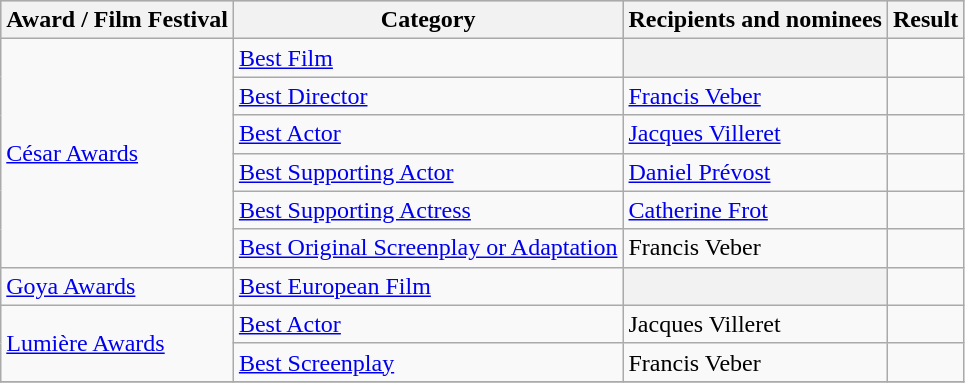<table class="wikitable plainrowheaders sortable">
<tr style="background:#ccc; text-align:center;">
<th scope="col">Award / Film Festival</th>
<th scope="col">Category</th>
<th scope="col">Recipients and nominees</th>
<th scope="col">Result</th>
</tr>
<tr>
<td rowspan=6><a href='#'>César Awards</a></td>
<td><a href='#'>Best Film</a></td>
<th></th>
<td></td>
</tr>
<tr>
<td><a href='#'>Best Director</a></td>
<td><a href='#'>Francis Veber</a></td>
<td></td>
</tr>
<tr>
<td><a href='#'>Best Actor</a></td>
<td><a href='#'>Jacques Villeret</a></td>
<td></td>
</tr>
<tr>
<td><a href='#'>Best Supporting Actor</a></td>
<td><a href='#'>Daniel Prévost</a></td>
<td></td>
</tr>
<tr>
<td><a href='#'>Best Supporting Actress</a></td>
<td><a href='#'>Catherine Frot</a></td>
<td></td>
</tr>
<tr>
<td><a href='#'>Best Original Screenplay or Adaptation</a></td>
<td>Francis Veber</td>
<td></td>
</tr>
<tr>
<td><a href='#'>Goya Awards</a></td>
<td><a href='#'>Best European Film</a></td>
<th></th>
<td></td>
</tr>
<tr>
<td rowspan=2><a href='#'>Lumière Awards</a></td>
<td><a href='#'>Best Actor</a></td>
<td>Jacques Villeret</td>
<td></td>
</tr>
<tr>
<td><a href='#'>Best Screenplay</a></td>
<td>Francis Veber</td>
<td></td>
</tr>
<tr>
</tr>
</table>
